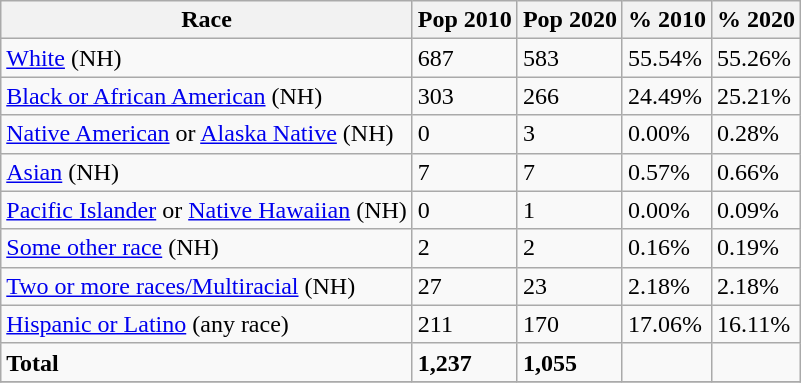<table class="wikitable">
<tr>
<th>Race</th>
<th>Pop 2010</th>
<th>Pop 2020</th>
<th>% 2010</th>
<th>% 2020</th>
</tr>
<tr>
<td><a href='#'>White</a> (NH)</td>
<td>687</td>
<td>583</td>
<td>55.54%</td>
<td>55.26%</td>
</tr>
<tr>
<td><a href='#'>Black or African American</a> (NH)</td>
<td>303</td>
<td>266</td>
<td>24.49%</td>
<td>25.21%</td>
</tr>
<tr>
<td><a href='#'>Native American</a> or <a href='#'>Alaska Native</a> (NH)</td>
<td>0</td>
<td>3</td>
<td>0.00%</td>
<td>0.28%</td>
</tr>
<tr>
<td><a href='#'>Asian</a> (NH)</td>
<td>7</td>
<td>7</td>
<td>0.57%</td>
<td>0.66%</td>
</tr>
<tr>
<td><a href='#'>Pacific Islander</a> or <a href='#'>Native Hawaiian</a> (NH)</td>
<td>0</td>
<td>1</td>
<td>0.00%</td>
<td>0.09%</td>
</tr>
<tr>
<td><a href='#'>Some other race</a> (NH)</td>
<td>2</td>
<td>2</td>
<td>0.16%</td>
<td>0.19%</td>
</tr>
<tr>
<td><a href='#'>Two or more races/Multiracial</a> (NH)</td>
<td>27</td>
<td>23</td>
<td>2.18%</td>
<td>2.18%</td>
</tr>
<tr>
<td><a href='#'>Hispanic or Latino</a> (any race)</td>
<td>211</td>
<td>170</td>
<td>17.06%</td>
<td>16.11%</td>
</tr>
<tr>
<td><strong>Total</strong></td>
<td><strong>1,237</strong></td>
<td><strong>1,055</strong></td>
<td></td>
<td></td>
</tr>
<tr>
</tr>
</table>
